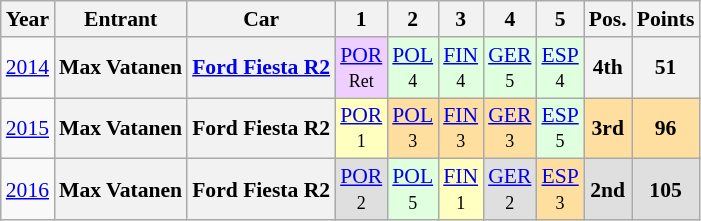<table class="wikitable" style="text-align:center; font-size:90%;">
<tr>
<th>Year</th>
<th>Entrant</th>
<th>Car</th>
<th>1</th>
<th>2</th>
<th>3</th>
<th>4</th>
<th>5</th>
<th>Pos.</th>
<th>Points</th>
</tr>
<tr>
<td><a href='#'>2014</a></td>
<th>Max Vatanen</th>
<th><a href='#'>Ford Fiesta R2</a></th>
<td style="background:#EFCFFF;"><a href='#'>POR</a><br><small>Ret</small></td>
<td style="background:#dfffdf;"><a href='#'>POL</a><br><small>4</small></td>
<td style="background:#dfffdf;"><a href='#'>FIN</a><br><small>4</small></td>
<td style="background:#dfffdf;"><a href='#'>GER</a><br><small>5</small></td>
<td style="background:#dfffdf;"><a href='#'>ESP</a><br><small>4</small></td>
<th>4th</th>
<th>51</th>
</tr>
<tr>
<td><a href='#'>2015</a></td>
<th>Max Vatanen</th>
<th>Ford Fiesta R2</th>
<td style="background:#FFFFBF;"><a href='#'>POR</a><br><small>1</small></td>
<td style="background:#ffdf9f;"><a href='#'>POL</a><br><small>3</small></td>
<td style="background:#ffdf9f;"><a href='#'>FIN</a><br><small>3</small></td>
<td style="background:#ffdf9f;"><a href='#'>GER</a><br><small>3</small></td>
<td style="background:#dfffdf;"><a href='#'>ESP</a><br><small>5</small></td>
<th style="background:#ffdf9f;">3rd</th>
<th style="background:#ffdf9f;">96</th>
</tr>
<tr>
<td><a href='#'>2016</a></td>
<th>Max Vatanen</th>
<th>Ford Fiesta R2</th>
<td style="background:#dfdfdf;"><a href='#'>POR</a><br><small>2</small></td>
<td style="background:#dfffdf;"><a href='#'>POL</a><br><small>5</small></td>
<td style="background:#FFFFBF;"><a href='#'>FIN</a><br><small>1</small></td>
<td style="background:#dfdfdf;"><a href='#'>GER</a><br><small>2</small></td>
<td style="background:#ffdf9f;"><a href='#'>ESP</a><br><small>3</small></td>
<th style="background:#dfdfdf;">2nd</th>
<th style="background:#dfdfdf;">105</th>
</tr>
</table>
